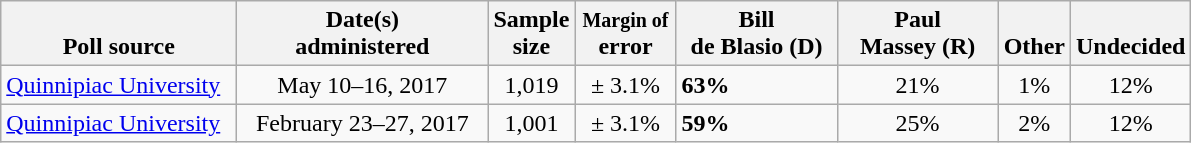<table class="wikitable">
<tr valign= bottom>
<th style="width:150px;">Poll source</th>
<th style="width:160px;">Date(s)<br>administered</th>
<th>Sample<br>size</th>
<th style="width:60px;"><small>Margin of</small><br>error</th>
<th style="width:100px;">Bill<br>de Blasio (D)</th>
<th style="width:100px;">Paul<br>Massey (R)</th>
<th>Other</th>
<th>Undecided</th>
</tr>
<tr>
<td><a href='#'>Quinnipiac University</a></td>
<td align=center>May 10–16, 2017</td>
<td align=center>1,019</td>
<td align=center>± 3.1%</td>
<td><strong>63%</strong></td>
<td align=center>21%</td>
<td align=center>1%</td>
<td align=center>12%</td>
</tr>
<tr>
<td><a href='#'>Quinnipiac University</a></td>
<td align=center>February 23–27, 2017</td>
<td align=center>1,001</td>
<td align=center>± 3.1%</td>
<td><strong>59%</strong></td>
<td align=center>25%</td>
<td align=center>2%</td>
<td align=center>12%</td>
</tr>
</table>
